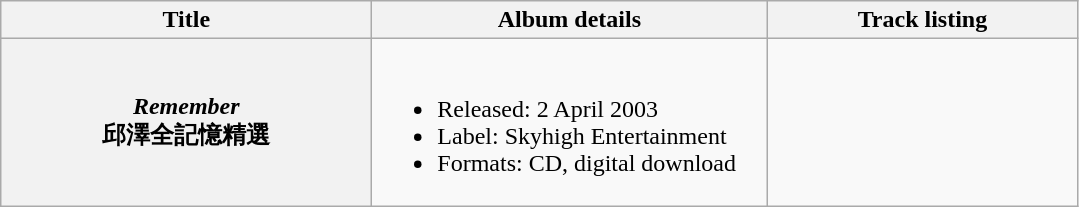<table class="wikitable plainrowheaders" style="text-align:center;">
<tr>
<th style="width:15em;">Title</th>
<th style="width:16em;">Album details</th>
<th style="width:200px;">Track listing</th>
</tr>
<tr>
<th scope="row"><em>Remember</em> <br>邱澤全記憶精選</th>
<td align="left"><br><ul><li>Released: 2 April 2003</li><li>Label: Skyhigh Entertainment</li><li>Formats: CD, digital download</li></ul></td>
<td style="text-align:center;"></td>
</tr>
</table>
